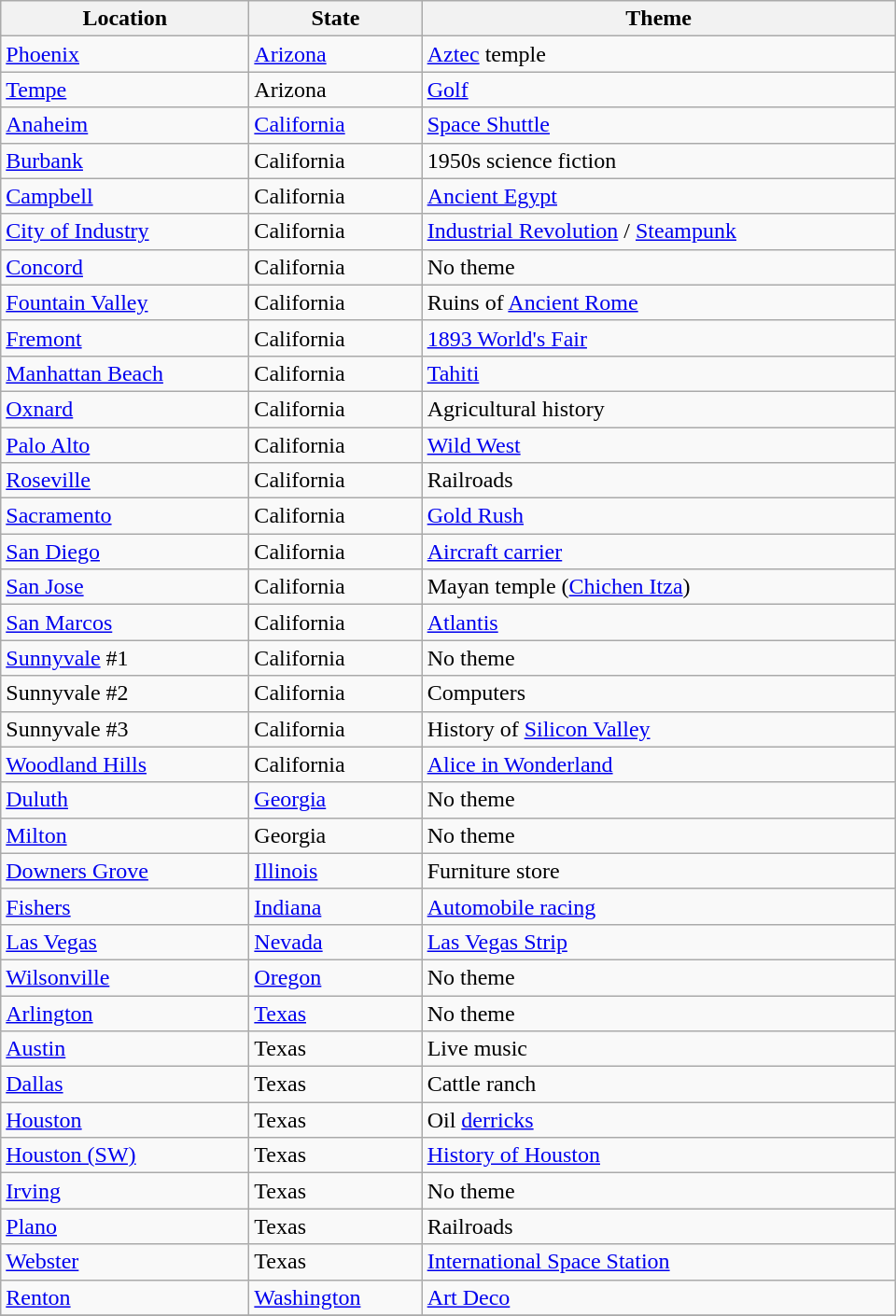<table class="wikitable sortable" border="1" style="width:100%; max-width: 640px;">
<tr>
<th scope="col">Location</th>
<th scope="col">State</th>
<th scope="col">Theme</th>
</tr>
<tr>
<td><a href='#'>Phoenix</a></td>
<td><a href='#'>Arizona</a></td>
<td><a href='#'>Aztec</a> temple</td>
</tr>
<tr>
<td><a href='#'>Tempe</a></td>
<td>Arizona</td>
<td><a href='#'>Golf</a></td>
</tr>
<tr>
<td><a href='#'>Anaheim</a></td>
<td><a href='#'>California</a></td>
<td><a href='#'>Space Shuttle</a></td>
</tr>
<tr>
<td><a href='#'>Burbank</a></td>
<td>California</td>
<td>1950s science fiction</td>
</tr>
<tr>
<td><a href='#'>Campbell</a></td>
<td>California</td>
<td><a href='#'>Ancient Egypt</a></td>
</tr>
<tr>
<td><a href='#'>City of Industry</a></td>
<td>California</td>
<td><a href='#'>Industrial Revolution</a> / <a href='#'>Steampunk</a></td>
</tr>
<tr>
<td><a href='#'>Concord</a></td>
<td>California</td>
<td>No theme</td>
</tr>
<tr>
<td><a href='#'>Fountain Valley</a></td>
<td>California</td>
<td>Ruins of <a href='#'>Ancient Rome</a></td>
</tr>
<tr>
<td><a href='#'>Fremont</a></td>
<td>California</td>
<td><a href='#'>1893 World's Fair</a></td>
</tr>
<tr>
<td><a href='#'>Manhattan Beach</a></td>
<td>California</td>
<td><a href='#'>Tahiti</a></td>
</tr>
<tr>
<td><a href='#'>Oxnard</a></td>
<td>California</td>
<td>Agricultural history</td>
</tr>
<tr>
<td><a href='#'>Palo Alto</a></td>
<td>California</td>
<td><a href='#'>Wild West</a></td>
</tr>
<tr>
<td><a href='#'>Roseville</a></td>
<td>California</td>
<td>Railroads</td>
</tr>
<tr>
<td><a href='#'>Sacramento</a></td>
<td>California</td>
<td><a href='#'>Gold Rush</a></td>
</tr>
<tr>
<td><a href='#'>San Diego</a></td>
<td>California</td>
<td><a href='#'>Aircraft carrier</a></td>
</tr>
<tr>
<td><a href='#'>San Jose</a></td>
<td>California</td>
<td>Mayan temple (<a href='#'>Chichen Itza</a>)</td>
</tr>
<tr>
<td><a href='#'>San Marcos</a></td>
<td>California</td>
<td><a href='#'>Atlantis</a></td>
</tr>
<tr>
<td><a href='#'>Sunnyvale</a> #1</td>
<td>California</td>
<td>No theme</td>
</tr>
<tr>
<td>Sunnyvale #2</td>
<td>California</td>
<td>Computers</td>
</tr>
<tr>
<td>Sunnyvale #3</td>
<td>California</td>
<td>History of <a href='#'>Silicon Valley</a></td>
</tr>
<tr>
<td><a href='#'>Woodland Hills</a></td>
<td>California</td>
<td><a href='#'>Alice in Wonderland</a></td>
</tr>
<tr>
<td><a href='#'>Duluth</a></td>
<td><a href='#'>Georgia</a></td>
<td>No theme</td>
</tr>
<tr>
<td><a href='#'>Milton</a></td>
<td>Georgia</td>
<td>No theme</td>
</tr>
<tr>
<td><a href='#'>Downers Grove</a></td>
<td><a href='#'>Illinois</a></td>
<td>Furniture store</td>
</tr>
<tr>
<td><a href='#'>Fishers</a></td>
<td><a href='#'>Indiana</a></td>
<td><a href='#'>Automobile racing</a></td>
</tr>
<tr>
<td><a href='#'>Las Vegas</a></td>
<td><a href='#'>Nevada</a></td>
<td><a href='#'>Las Vegas Strip</a></td>
</tr>
<tr>
<td><a href='#'>Wilsonville</a></td>
<td><a href='#'>Oregon</a></td>
<td>No theme</td>
</tr>
<tr>
<td><a href='#'>Arlington</a></td>
<td><a href='#'>Texas</a></td>
<td>No theme</td>
</tr>
<tr>
<td><a href='#'>Austin</a></td>
<td>Texas</td>
<td>Live music</td>
</tr>
<tr>
<td><a href='#'>Dallas</a></td>
<td>Texas</td>
<td>Cattle ranch</td>
</tr>
<tr>
<td><a href='#'>Houston</a></td>
<td>Texas</td>
<td>Oil <a href='#'>derricks</a></td>
</tr>
<tr>
<td><a href='#'>Houston (SW)</a></td>
<td>Texas</td>
<td><a href='#'>History of Houston</a></td>
</tr>
<tr>
<td><a href='#'>Irving</a></td>
<td>Texas</td>
<td>No theme</td>
</tr>
<tr>
<td><a href='#'>Plano</a></td>
<td>Texas</td>
<td>Railroads</td>
</tr>
<tr>
<td><a href='#'>Webster</a></td>
<td>Texas</td>
<td><a href='#'>International Space Station</a></td>
</tr>
<tr>
<td><a href='#'>Renton</a></td>
<td><a href='#'>Washington</a></td>
<td><a href='#'>Art Deco</a></td>
</tr>
<tr>
</tr>
</table>
